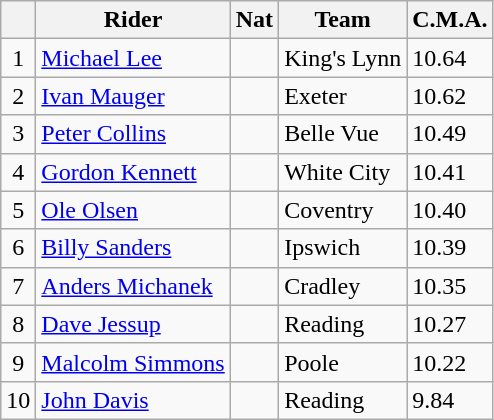<table class=wikitable>
<tr>
<th></th>
<th>Rider</th>
<th>Nat</th>
<th>Team</th>
<th>C.M.A.</th>
</tr>
<tr>
<td align="center">1</td>
<td><a href='#'>Michael Lee</a></td>
<td></td>
<td>King's Lynn</td>
<td>10.64</td>
</tr>
<tr>
<td align="center">2</td>
<td><a href='#'>Ivan Mauger</a></td>
<td></td>
<td>Exeter</td>
<td>10.62</td>
</tr>
<tr>
<td align="center">3</td>
<td><a href='#'>Peter Collins</a></td>
<td></td>
<td>Belle Vue</td>
<td>10.49</td>
</tr>
<tr>
<td align="center">4</td>
<td><a href='#'>Gordon Kennett</a></td>
<td></td>
<td>White City</td>
<td>10.41</td>
</tr>
<tr>
<td align="center">5</td>
<td><a href='#'>Ole Olsen</a></td>
<td></td>
<td>Coventry</td>
<td>10.40</td>
</tr>
<tr>
<td align="center">6</td>
<td><a href='#'>Billy Sanders</a></td>
<td></td>
<td>Ipswich</td>
<td>10.39</td>
</tr>
<tr>
<td align="center">7</td>
<td><a href='#'>Anders Michanek</a></td>
<td></td>
<td>Cradley</td>
<td>10.35</td>
</tr>
<tr>
<td align="center">8</td>
<td><a href='#'>Dave Jessup</a></td>
<td></td>
<td>Reading</td>
<td>10.27</td>
</tr>
<tr>
<td align="center">9</td>
<td><a href='#'>Malcolm Simmons</a></td>
<td></td>
<td>Poole</td>
<td>10.22</td>
</tr>
<tr>
<td align="center">10</td>
<td><a href='#'>John Davis</a></td>
<td></td>
<td>Reading</td>
<td>9.84</td>
</tr>
</table>
